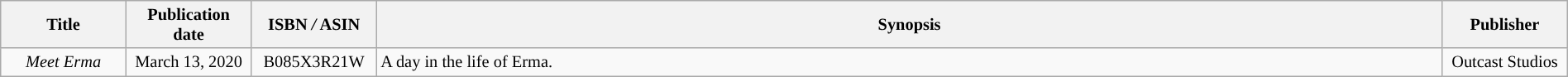<table class="wikitable" style="text-align:center; width:100%; font-size:85%;">
<tr>
<th style="text-align:center; width:8%;">Title</th>
<th style="text-align:center; width:8%;">Publication date</th>
<th style="text-align:center; width:8%;">ISBN <em>/</em> ASIN</th>
<th>Synopsis</th>
<th style="text-align:center; width:8%;">Publisher</th>
</tr>
<tr>
<td><em>Meet Erma</em></td>
<td>March 13, 2020</td>
<td>B085X3R21W</td>
<td style="text-align:left;">A day in the life of Erma.</td>
<td>Outcast Studios</td>
</tr>
</table>
